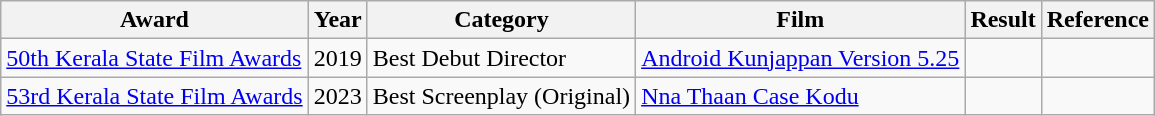<table class="wikitable sortable">
<tr>
<th>Award</th>
<th>Year</th>
<th>Category</th>
<th>Film</th>
<th>Result</th>
<th>Reference</th>
</tr>
<tr>
<td><a href='#'>50th Kerala State Film Awards</a></td>
<td>2019</td>
<td>Best Debut Director</td>
<td><a href='#'>Android Kunjappan Version 5.25</a></td>
<td></td>
<td></td>
</tr>
<tr>
<td><a href='#'>53rd Kerala State Film Awards</a></td>
<td>2023</td>
<td>Best Screenplay (Original)</td>
<td><a href='#'>Nna Thaan Case Kodu</a></td>
<td></td>
<td></td>
</tr>
</table>
